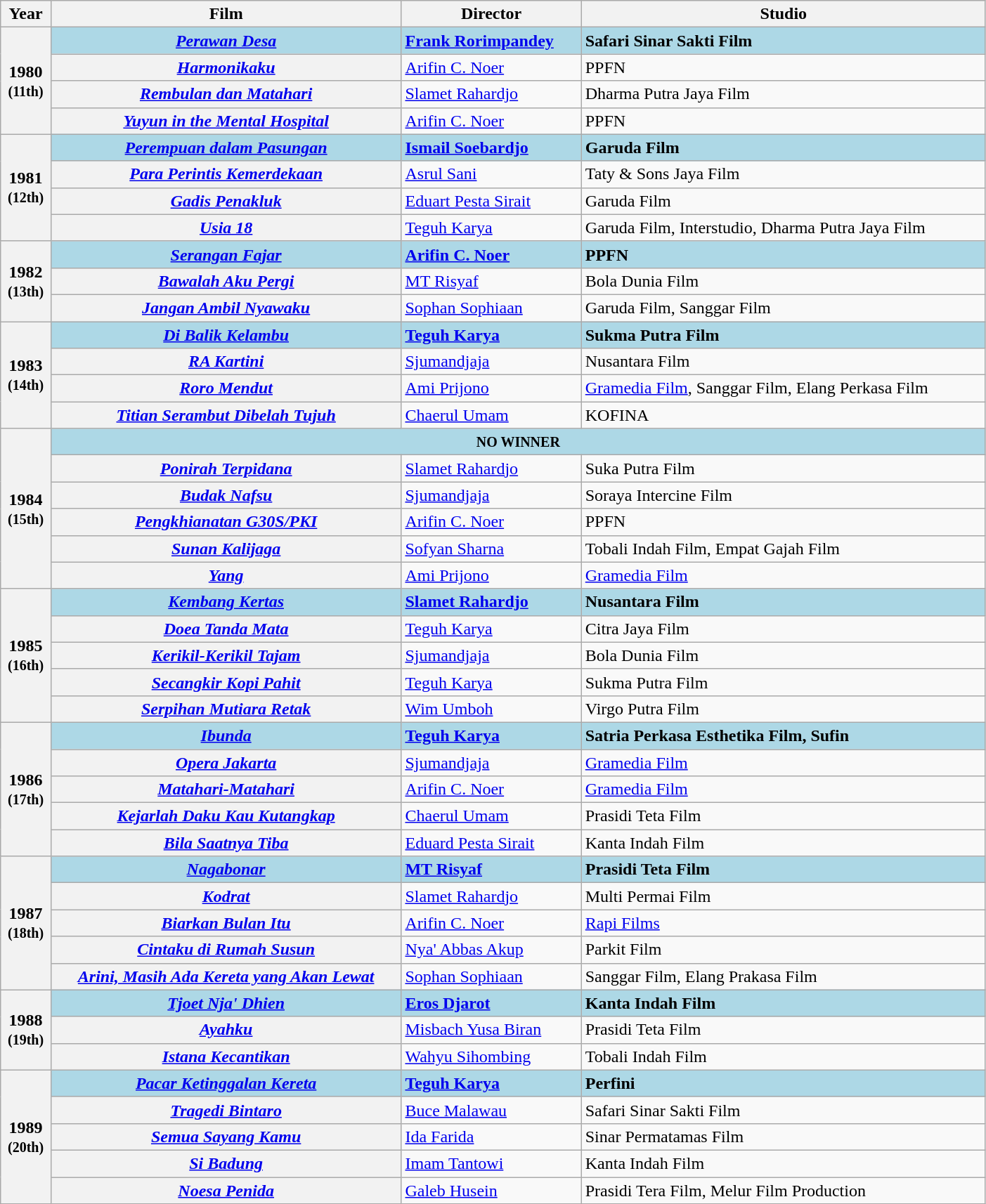<table class="wikitable plainrowheaders sortable" style="width: 74%;">
<tr>
<th scope="col">Year</th>
<th scope="col">Film</th>
<th scope="col">Director</th>
<th scope="col">Studio</th>
</tr>
<tr>
<th scope="row" rowspan="4" style="text-align:center;"><strong>1980</strong><br><small>(11th)</small></th>
<th scope="row" style="background:lightblue;"><strong><em><a href='#'>Perawan Desa</a></em></strong></th>
<td style="background:lightblue;"><strong><a href='#'>Frank Rorimpandey</a></strong></td>
<td style="background:lightblue;"><strong>Safari Sinar Sakti Film</strong></td>
</tr>
<tr>
<th scope="row"><em><a href='#'>Harmonikaku</a></em></th>
<td><a href='#'>Arifin C. Noer</a></td>
<td>PPFN</td>
</tr>
<tr>
<th scope="row"><em><a href='#'>Rembulan dan Matahari</a></em></th>
<td><a href='#'>Slamet Rahardjo</a></td>
<td>Dharma Putra Jaya Film</td>
</tr>
<tr>
<th scope="row"><em><a href='#'>Yuyun in the Mental Hospital</a></em></th>
<td><a href='#'>Arifin C. Noer</a></td>
<td>PPFN</td>
</tr>
<tr>
<th scope="row" rowspan="4" style="text-align:center;"><strong>1981</strong><br><small>(12th)</small></th>
<th scope="row" style="background:lightblue;"><strong><em><a href='#'>Perempuan dalam Pasungan</a></em></strong></th>
<td style="background:lightblue;"><strong><a href='#'>Ismail Soebardjo</a></strong></td>
<td style="background:lightblue;"><strong>Garuda Film</strong></td>
</tr>
<tr>
<th scope="row"><em><a href='#'>Para Perintis Kemerdekaan</a></em></th>
<td><a href='#'>Asrul Sani</a></td>
<td>Taty & Sons Jaya Film</td>
</tr>
<tr>
<th scope="row"><em><a href='#'>Gadis Penakluk</a></em></th>
<td><a href='#'>Eduart Pesta Sirait</a></td>
<td>Garuda Film</td>
</tr>
<tr>
<th scope="row"><em><a href='#'>Usia 18</a></em></th>
<td><a href='#'>Teguh Karya</a></td>
<td>Garuda Film, Interstudio, Dharma Putra Jaya Film</td>
</tr>
<tr>
<th scope="row" rowspan="3" style="text-align:center;"><strong>1982</strong><br><small>(13th)</small></th>
<th scope="row" style="background:lightblue;"><strong><em><a href='#'>Serangan Fajar</a></em></strong></th>
<td style="background:lightblue;"><strong><a href='#'>Arifin C. Noer</a></strong></td>
<td style="background:lightblue;"><strong>PPFN</strong></td>
</tr>
<tr>
<th scope="row"><em><a href='#'>Bawalah Aku Pergi</a></em></th>
<td><a href='#'>MT Risyaf</a></td>
<td>Bola Dunia Film</td>
</tr>
<tr>
<th scope="row"><em><a href='#'>Jangan Ambil Nyawaku</a></em></th>
<td><a href='#'>Sophan Sophiaan</a></td>
<td>Garuda Film, Sanggar Film</td>
</tr>
<tr>
<th scope="row" rowspan="4" style="text-align:center;"><strong>1983</strong><br><small>(14th)</small></th>
<th scope="row" style="background:lightblue;"><strong><em><a href='#'>Di Balik Kelambu</a></em></strong></th>
<td style="background:lightblue;"><strong><a href='#'>Teguh Karya</a></strong></td>
<td style="background:lightblue;"><strong>Sukma Putra Film</strong></td>
</tr>
<tr>
<th scope="row"><em><a href='#'>RA Kartini</a></em></th>
<td><a href='#'>Sjumandjaja</a></td>
<td>Nusantara Film</td>
</tr>
<tr>
<th scope="row"><em><a href='#'>Roro Mendut</a></em></th>
<td><a href='#'>Ami Prijono</a></td>
<td><a href='#'>Gramedia Film</a>, Sanggar Film, Elang Perkasa Film</td>
</tr>
<tr>
<th scope="row"><em><a href='#'>Titian Serambut Dibelah Tujuh</a></em></th>
<td><a href='#'>Chaerul Umam</a></td>
<td>KOFINA</td>
</tr>
<tr>
<th scope="row" rowspan="6" style="text-align:center;"><strong>1984</strong><br><small>(15th)</small></th>
<th colspan="3" scope="row" style="background:lightblue;"><small><strong>NO WINNER</strong></small></th>
</tr>
<tr>
<th scope="row"><em><a href='#'>Ponirah Terpidana</a></em></th>
<td><a href='#'>Slamet Rahardjo</a></td>
<td>Suka Putra Film</td>
</tr>
<tr>
<th scope="row"><em><a href='#'>Budak Nafsu</a></em></th>
<td><a href='#'>Sjumandjaja</a></td>
<td>Soraya Intercine Film</td>
</tr>
<tr>
<th scope="row"><em><a href='#'>Pengkhianatan G30S/PKI</a></em></th>
<td><a href='#'>Arifin C. Noer</a></td>
<td>PPFN</td>
</tr>
<tr>
<th scope="row"><em><a href='#'>Sunan Kalijaga</a></em></th>
<td><a href='#'>Sofyan Sharna</a></td>
<td>Tobali Indah Film, Empat Gajah Film</td>
</tr>
<tr>
<th scope="row"><em><a href='#'>Yang</a></em></th>
<td><a href='#'>Ami Prijono</a></td>
<td><a href='#'>Gramedia Film</a></td>
</tr>
<tr>
<th scope="row" rowspan="5" style="text-align:center;"><strong>1985</strong><br><small>(16th)</small></th>
<th scope="row" style="background:lightblue;"><strong><em><a href='#'>Kembang Kertas</a></em></strong></th>
<td style="background:lightblue;"><strong><a href='#'>Slamet Rahardjo</a></strong></td>
<td style="background:lightblue;"><strong>Nusantara Film</strong></td>
</tr>
<tr>
<th scope="row"><em><a href='#'>Doea Tanda Mata</a></em></th>
<td><a href='#'>Teguh Karya</a></td>
<td>Citra Jaya Film</td>
</tr>
<tr>
<th scope="row"><em><a href='#'>Kerikil-Kerikil Tajam</a></em></th>
<td><a href='#'>Sjumandjaja</a></td>
<td>Bola Dunia Film</td>
</tr>
<tr>
<th scope="row"><em><a href='#'>Secangkir Kopi Pahit</a></em></th>
<td><a href='#'>Teguh Karya</a></td>
<td>Sukma Putra Film</td>
</tr>
<tr>
<th scope="row"><em><a href='#'>Serpihan Mutiara Retak</a></em></th>
<td><a href='#'>Wim Umboh</a></td>
<td>Virgo Putra Film</td>
</tr>
<tr>
<th scope="row" rowspan="5" style="text-align:center;"><strong>1986</strong><br><small>(17th)</small></th>
<th scope="row" style="background:lightblue;"><strong><em><a href='#'>Ibunda</a></em></strong></th>
<td style="background:lightblue;"><strong><a href='#'>Teguh Karya</a></strong></td>
<td style="background:lightblue;"><strong>Satria Perkasa Esthetika Film, Sufin</strong></td>
</tr>
<tr>
<th scope="row"><em><a href='#'>Opera Jakarta</a></em></th>
<td><a href='#'>Sjumandjaja</a></td>
<td><a href='#'>Gramedia Film</a></td>
</tr>
<tr>
<th scope="row"><em><a href='#'>Matahari-Matahari</a></em></th>
<td><a href='#'>Arifin C. Noer</a></td>
<td><a href='#'>Gramedia Film</a></td>
</tr>
<tr>
<th scope="row"><em><a href='#'>Kejarlah Daku Kau Kutangkap</a></em></th>
<td><a href='#'>Chaerul Umam</a></td>
<td>Prasidi Teta Film</td>
</tr>
<tr>
<th scope="row"><em><a href='#'>Bila Saatnya Tiba</a></em></th>
<td><a href='#'>Eduard Pesta Sirait</a></td>
<td>Kanta Indah Film</td>
</tr>
<tr>
<th scope="row" rowspan="5" style="text-align:center;"><strong>1987</strong><br><small>(18th)</small></th>
<th scope="row" style="background:lightblue;"><strong><em><a href='#'>Nagabonar</a></em></strong></th>
<td style="background:lightblue;"><strong><a href='#'>MT Risyaf</a></strong></td>
<td style="background:lightblue;"><strong>Prasidi Teta Film</strong></td>
</tr>
<tr>
<th scope="row"><em><a href='#'>Kodrat</a></em></th>
<td><a href='#'>Slamet Rahardjo</a></td>
<td>Multi Permai Film</td>
</tr>
<tr>
<th scope="row"><em><a href='#'>Biarkan Bulan Itu</a></em></th>
<td><a href='#'>Arifin C. Noer</a></td>
<td><a href='#'>Rapi Films</a></td>
</tr>
<tr>
<th scope="row"><em><a href='#'>Cintaku di Rumah Susun</a></em></th>
<td><a href='#'>Nya' Abbas Akup</a></td>
<td>Parkit Film</td>
</tr>
<tr>
<th scope="row"><em><a href='#'>Arini, Masih Ada Kereta yang Akan Lewat</a></em></th>
<td><a href='#'>Sophan Sophiaan</a></td>
<td>Sanggar Film, Elang Prakasa Film</td>
</tr>
<tr>
<th scope="row" rowspan="3" style="text-align:center;"><strong>1988</strong><br><small>(19th)</small></th>
<th scope="row" style="background:lightblue;"><strong><em><a href='#'>Tjoet Nja' Dhien</a></em></strong></th>
<td style="background:lightblue;"><strong><a href='#'>Eros Djarot</a></strong></td>
<td style="background:lightblue;"><strong>Kanta Indah Film</strong></td>
</tr>
<tr>
<th scope="row"><em><a href='#'>Ayahku</a></em></th>
<td><a href='#'>Misbach Yusa Biran</a></td>
<td>Prasidi Teta Film</td>
</tr>
<tr>
<th scope="row"><em><a href='#'>Istana Kecantikan</a></em></th>
<td><a href='#'>Wahyu Sihombing</a></td>
<td>Tobali Indah Film</td>
</tr>
<tr>
<th scope="row" rowspan="5" style="text-align:center;"><strong>1989</strong><br><small>(20th)</small></th>
<th scope="row" style="background:lightblue;"><strong><em><a href='#'>Pacar Ketinggalan Kereta</a></em></strong></th>
<td style="background:lightblue;"><strong><a href='#'>Teguh Karya</a></strong></td>
<td style="background:lightblue;"><strong>Perfini</strong></td>
</tr>
<tr>
<th scope="row"><em><a href='#'>Tragedi Bintaro</a></em></th>
<td><a href='#'>Buce Malawau</a></td>
<td>Safari Sinar Sakti Film</td>
</tr>
<tr>
<th scope="row"><em><a href='#'>Semua Sayang Kamu</a></em></th>
<td><a href='#'>Ida Farida</a></td>
<td>Sinar Permatamas Film</td>
</tr>
<tr>
<th scope="row"><em><a href='#'>Si Badung</a></em></th>
<td><a href='#'>Imam Tantowi</a></td>
<td>Kanta Indah Film</td>
</tr>
<tr>
<th scope="row"><em><a href='#'>Noesa Penida</a></em></th>
<td><a href='#'>Galeb Husein</a></td>
<td>Prasidi Tera Film, Melur Film Production</td>
</tr>
</table>
